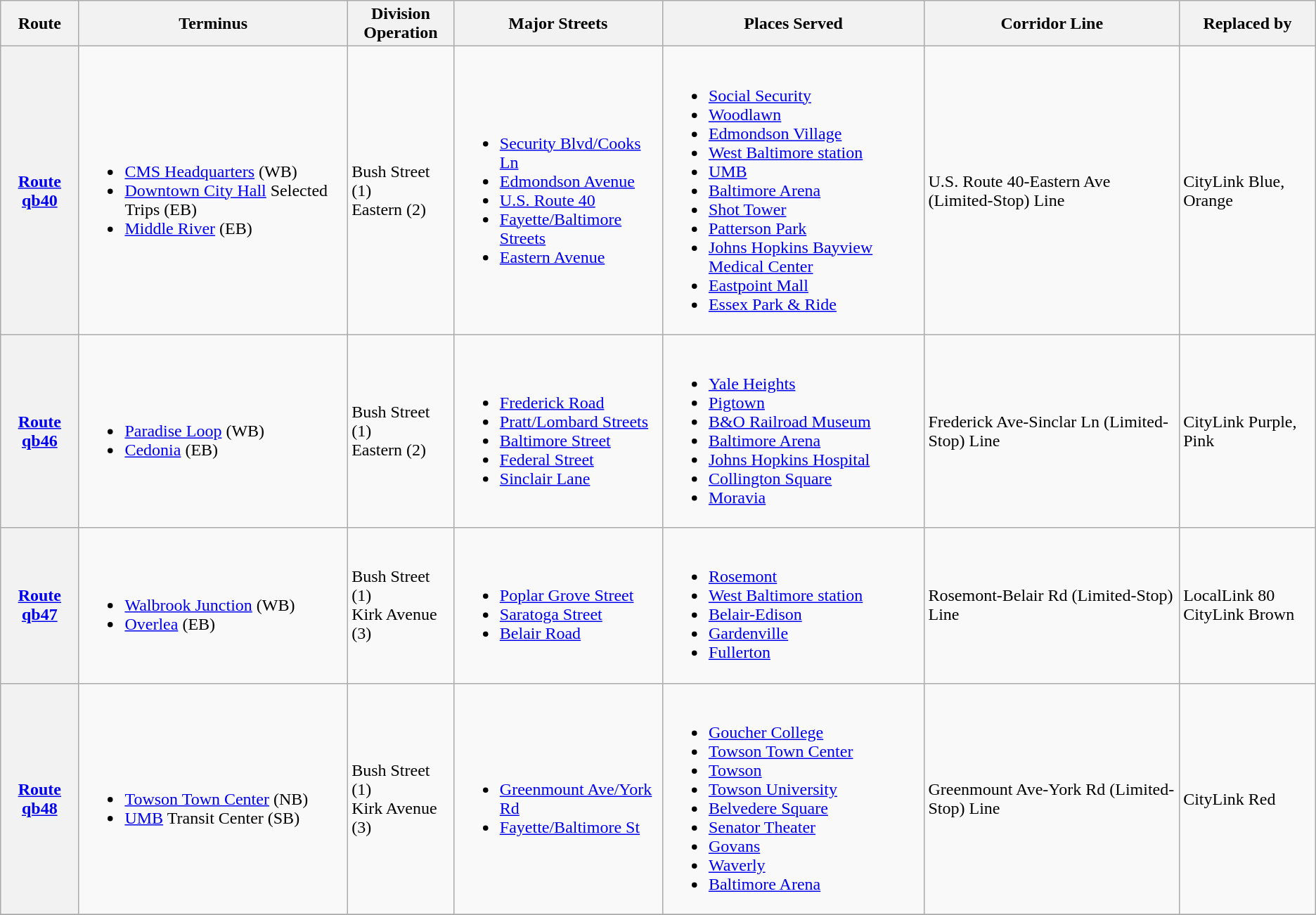<table class="wikitable">
<tr>
<th>Route</th>
<th>Terminus</th>
<th>Division<br>Operation</th>
<th>Major Streets</th>
<th>Places Served</th>
<th>Corridor Line</th>
<th>Replaced by</th>
</tr>
<tr>
<th><a href='#'>Route qb40</a></th>
<td><br><ul><li><a href='#'>CMS Headquarters</a> (WB)</li><li><a href='#'>Downtown City Hall</a> Selected Trips (EB)</li><li><a href='#'>Middle River</a> (EB)</li></ul></td>
<td>Bush Street (1)<br>Eastern (2)</td>
<td><br><ul><li><a href='#'>Security Blvd/Cooks Ln</a></li><li><a href='#'>Edmondson Avenue</a></li><li><a href='#'>U.S. Route 40</a></li><li><a href='#'>Fayette/Baltimore Streets</a></li><li><a href='#'>Eastern Avenue</a></li></ul></td>
<td><br><ul><li><a href='#'>Social Security</a></li><li><a href='#'>Woodlawn</a></li><li><a href='#'>Edmondson Village</a></li><li><a href='#'>West Baltimore station</a></li><li><a href='#'>UMB</a></li><li><a href='#'>Baltimore Arena</a></li><li><a href='#'>Shot Tower</a></li><li><a href='#'>Patterson Park</a></li><li><a href='#'>Johns Hopkins Bayview Medical Center</a></li><li><a href='#'>Eastpoint Mall</a></li><li><a href='#'>Essex Park & Ride</a></li></ul></td>
<td>U.S. Route 40-Eastern Ave (Limited-Stop) Line</td>
<td>CityLink Blue, Orange</td>
</tr>
<tr>
<th><a href='#'>Route qb46</a></th>
<td><br><ul><li><a href='#'>Paradise Loop</a> (WB)</li><li><a href='#'>Cedonia</a> (EB)</li></ul></td>
<td>Bush Street (1)<br>Eastern (2)</td>
<td><br><ul><li><a href='#'>Frederick Road</a></li><li><a href='#'>Pratt/Lombard Streets</a></li><li><a href='#'>Baltimore Street</a></li><li><a href='#'>Federal Street</a></li><li><a href='#'>Sinclair Lane</a></li></ul></td>
<td><br><ul><li><a href='#'>Yale Heights</a></li><li><a href='#'>Pigtown</a></li><li><a href='#'>B&O Railroad Museum</a></li><li><a href='#'>Baltimore Arena</a></li><li><a href='#'>Johns Hopkins Hospital</a></li><li><a href='#'>Collington Square</a></li><li><a href='#'>Moravia</a></li></ul></td>
<td>Frederick Ave-Sinclar Ln (Limited-Stop) Line</td>
<td>CityLink Purple, Pink</td>
</tr>
<tr>
<th><a href='#'>Route qb47</a></th>
<td><br><ul><li><a href='#'>Walbrook Junction</a> (WB)</li><li><a href='#'>Overlea</a> (EB)</li></ul></td>
<td>Bush Street (1)<br>Kirk Avenue (3)</td>
<td><br><ul><li><a href='#'>Poplar Grove Street</a></li><li><a href='#'>Saratoga Street</a></li><li><a href='#'>Belair Road</a></li></ul></td>
<td><br><ul><li><a href='#'>Rosemont</a></li><li><a href='#'>West Baltimore station</a></li><li><a href='#'>Belair-Edison</a></li><li><a href='#'>Gardenville</a></li><li><a href='#'>Fullerton</a></li></ul></td>
<td>Rosemont-Belair Rd (Limited-Stop) Line</td>
<td>LocalLink 80<br>CityLink Brown</td>
</tr>
<tr>
<th><a href='#'>Route qb48</a></th>
<td><br><ul><li><a href='#'>Towson Town Center</a> (NB)</li><li><a href='#'>UMB</a> Transit Center (SB)</li></ul></td>
<td>Bush Street (1)<br>Kirk Avenue (3)</td>
<td><br><ul><li><a href='#'>Greenmount Ave/York Rd</a></li><li><a href='#'>Fayette/Baltimore St</a></li></ul></td>
<td><br><ul><li><a href='#'>Goucher College</a></li><li><a href='#'>Towson Town Center</a></li><li><a href='#'>Towson</a></li><li><a href='#'>Towson University</a></li><li><a href='#'>Belvedere Square</a></li><li><a href='#'>Senator Theater</a></li><li><a href='#'>Govans</a></li><li><a href='#'>Waverly</a></li><li><a href='#'>Baltimore Arena</a></li></ul></td>
<td>Greenmount Ave-York Rd (Limited-Stop) Line</td>
<td>CityLink Red</td>
</tr>
<tr>
</tr>
</table>
